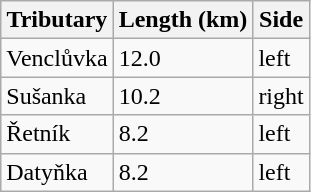<table class="wikitable">
<tr>
<th>Tributary</th>
<th>Length (km)</th>
<th>Side</th>
</tr>
<tr>
<td>Venclůvka</td>
<td>12.0</td>
<td>left</td>
</tr>
<tr>
<td>Sušanka</td>
<td>10.2</td>
<td>right</td>
</tr>
<tr>
<td>Řetník</td>
<td>8.2</td>
<td>left</td>
</tr>
<tr>
<td>Datyňka</td>
<td>8.2</td>
<td>left</td>
</tr>
</table>
